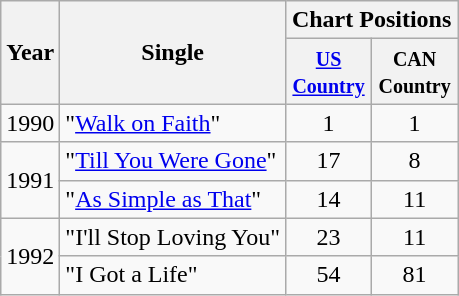<table class="wikitable">
<tr>
<th rowspan="2">Year</th>
<th rowspan="2">Single</th>
<th colspan="2">Chart Positions</th>
</tr>
<tr>
<th width="50"><small><a href='#'>US Country</a></small></th>
<th width="50"><small>CAN Country</small></th>
</tr>
<tr>
<td>1990</td>
<td>"<a href='#'>Walk on Faith</a>"</td>
<td align="center">1</td>
<td align="center">1</td>
</tr>
<tr>
<td rowspan=2>1991</td>
<td>"<a href='#'>Till You Were Gone</a>"</td>
<td align="center">17</td>
<td align="center">8</td>
</tr>
<tr>
<td>"<a href='#'>As Simple as That</a>"</td>
<td align="center">14</td>
<td align="center">11</td>
</tr>
<tr>
<td rowspan=2>1992</td>
<td>"I'll Stop Loving You"</td>
<td align="center">23</td>
<td align="center">11</td>
</tr>
<tr>
<td>"I Got a Life"</td>
<td align="center">54</td>
<td align="center">81</td>
</tr>
</table>
